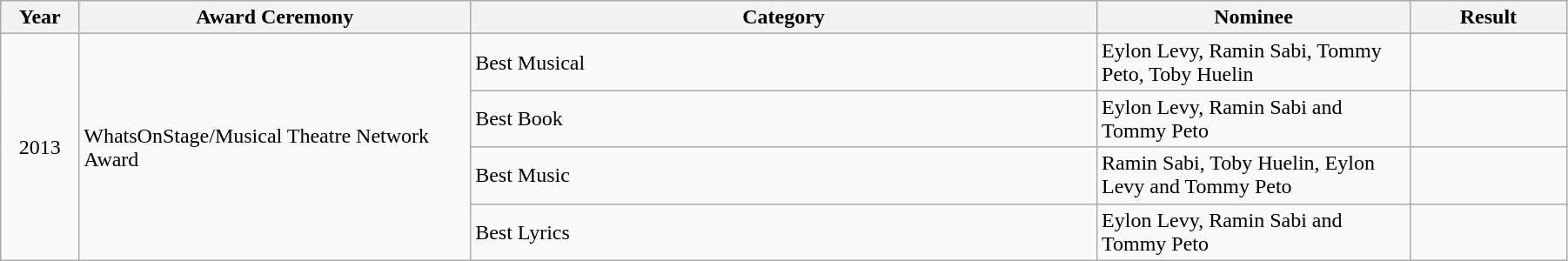<table class="wikitable" style="width:95%;">
<tr>
<th style="width:5%;">Year</th>
<th style="width:25%;">Award Ceremony</th>
<th style="width:40%;">Category</th>
<th style="width:20%;">Nominee</th>
<th style="width:10%;">Result</th>
</tr>
<tr>
<td rowspan="4" style="text-align:center;">2013</td>
<td rowspan="4">WhatsOnStage/Musical Theatre Network Award</td>
<td>Best Musical</td>
<td>Eylon Levy, Ramin Sabi, Tommy Peto, Toby Huelin</td>
<td></td>
</tr>
<tr>
<td>Best Book</td>
<td>Eylon Levy, Ramin Sabi and Tommy Peto</td>
<td></td>
</tr>
<tr>
<td>Best Music</td>
<td>Ramin Sabi, Toby Huelin, Eylon Levy and Tommy Peto</td>
<td></td>
</tr>
<tr>
<td>Best Lyrics</td>
<td>Eylon Levy, Ramin Sabi and Tommy Peto</td>
<td></td>
</tr>
</table>
